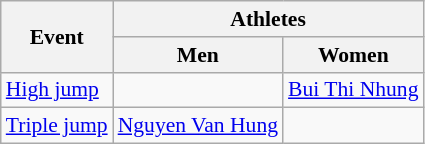<table class=wikitable style="font-size:90%">
<tr>
<th rowspan=2>Event</th>
<th colspan=2>Athletes</th>
</tr>
<tr>
<th>Men</th>
<th>Women</th>
</tr>
<tr>
<td><a href='#'>High jump</a></td>
<td></td>
<td><a href='#'>Bui Thi Nhung</a></td>
</tr>
<tr>
<td><a href='#'>Triple jump</a></td>
<td><a href='#'>Nguyen Van Hung</a></td>
<td></td>
</tr>
</table>
